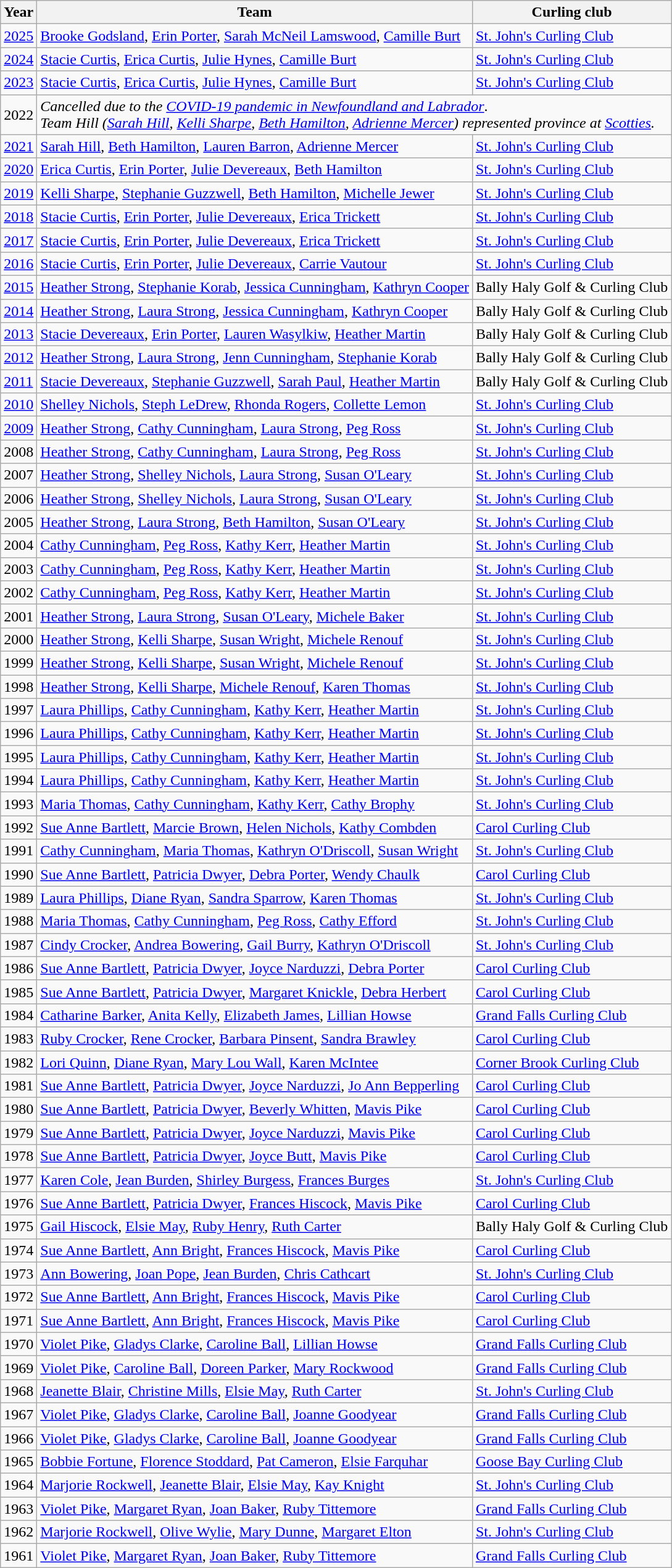<table class="wikitable">
<tr>
<th scope="col">Year</th>
<th scope="col">Team</th>
<th scope="col">Curling club</th>
</tr>
<tr>
<td><a href='#'>2025</a></td>
<td><a href='#'>Brooke Godsland</a>, <a href='#'>Erin Porter</a>, <a href='#'>Sarah McNeil Lamswood</a>, <a href='#'>Camille Burt</a></td>
<td><a href='#'>St. John's Curling Club</a></td>
</tr>
<tr>
<td><a href='#'>2024</a></td>
<td><a href='#'>Stacie Curtis</a>, <a href='#'>Erica Curtis</a>, <a href='#'>Julie Hynes</a>, <a href='#'>Camille Burt</a></td>
<td><a href='#'>St. John's Curling Club</a></td>
</tr>
<tr>
<td><a href='#'>2023</a></td>
<td><a href='#'>Stacie Curtis</a>, <a href='#'>Erica Curtis</a>, <a href='#'>Julie Hynes</a>, <a href='#'>Camille Burt</a></td>
<td><a href='#'>St. John's Curling Club</a></td>
</tr>
<tr>
<td>2022</td>
<td colspan="2"><em>Cancelled due to the <a href='#'>COVID-19 pandemic in Newfoundland and Labrador</a></em>. <br> <em>Team Hill (<a href='#'>Sarah Hill</a>, <a href='#'>Kelli Sharpe</a>, <a href='#'>Beth Hamilton</a>, <a href='#'>Adrienne Mercer</a>) represented province at <a href='#'>Scotties</a>.</em></td>
</tr>
<tr>
<td><a href='#'>2021</a></td>
<td><a href='#'>Sarah Hill</a>, <a href='#'>Beth Hamilton</a>, <a href='#'>Lauren Barron</a>, <a href='#'>Adrienne Mercer</a></td>
<td><a href='#'>St. John's Curling Club</a></td>
</tr>
<tr>
<td><a href='#'>2020</a></td>
<td><a href='#'>Erica Curtis</a>, <a href='#'>Erin Porter</a>, <a href='#'>Julie Devereaux</a>, <a href='#'>Beth Hamilton</a></td>
<td><a href='#'>St. John's Curling Club</a></td>
</tr>
<tr>
<td><a href='#'>2019</a></td>
<td><a href='#'>Kelli Sharpe</a>, <a href='#'>Stephanie Guzzwell</a>, <a href='#'>Beth Hamilton</a>, <a href='#'>Michelle Jewer</a></td>
<td><a href='#'>St. John's Curling Club</a></td>
</tr>
<tr>
<td><a href='#'>2018</a></td>
<td><a href='#'>Stacie Curtis</a>, <a href='#'>Erin Porter</a>, <a href='#'>Julie Devereaux</a>, <a href='#'>Erica Trickett</a></td>
<td><a href='#'>St. John's Curling Club</a></td>
</tr>
<tr>
<td><a href='#'>2017</a></td>
<td><a href='#'>Stacie Curtis</a>, <a href='#'>Erin Porter</a>, <a href='#'>Julie Devereaux</a>, <a href='#'>Erica Trickett</a></td>
<td><a href='#'>St. John's Curling Club</a></td>
</tr>
<tr>
<td><a href='#'>2016</a></td>
<td><a href='#'>Stacie Curtis</a>, <a href='#'>Erin Porter</a>, <a href='#'>Julie Devereaux</a>, <a href='#'>Carrie Vautour</a></td>
<td><a href='#'>St. John's Curling Club</a></td>
</tr>
<tr>
<td><a href='#'>2015</a></td>
<td><a href='#'>Heather Strong</a>, <a href='#'>Stephanie Korab</a>, <a href='#'>Jessica Cunningham</a>, <a href='#'>Kathryn Cooper</a></td>
<td>Bally Haly Golf & Curling Club</td>
</tr>
<tr>
<td><a href='#'>2014</a></td>
<td><a href='#'>Heather Strong</a>, <a href='#'>Laura Strong</a>, <a href='#'>Jessica Cunningham</a>, <a href='#'>Kathryn Cooper</a></td>
<td>Bally Haly Golf & Curling Club</td>
</tr>
<tr>
<td><a href='#'>2013</a></td>
<td><a href='#'>Stacie Devereaux</a>, <a href='#'>Erin Porter</a>, <a href='#'>Lauren Wasylkiw</a>, <a href='#'>Heather Martin</a></td>
<td>Bally Haly Golf & Curling Club</td>
</tr>
<tr>
<td><a href='#'>2012</a></td>
<td><a href='#'>Heather Strong</a>, <a href='#'>Laura Strong</a>, <a href='#'>Jenn Cunningham</a>, <a href='#'>Stephanie Korab</a></td>
<td>Bally Haly Golf & Curling Club</td>
</tr>
<tr>
<td><a href='#'>2011</a></td>
<td><a href='#'>Stacie Devereaux</a>, <a href='#'>Stephanie Guzzwell</a>, <a href='#'>Sarah Paul</a>, <a href='#'>Heather Martin</a></td>
<td>Bally Haly Golf & Curling Club</td>
</tr>
<tr>
<td><a href='#'>2010</a></td>
<td><a href='#'>Shelley Nichols</a>, <a href='#'>Steph LeDrew</a>, <a href='#'>Rhonda Rogers</a>, <a href='#'>Collette Lemon</a></td>
<td><a href='#'>St. John's Curling Club</a></td>
</tr>
<tr>
<td><a href='#'>2009</a></td>
<td><a href='#'>Heather Strong</a>, <a href='#'>Cathy Cunningham</a>, <a href='#'>Laura Strong</a>, <a href='#'>Peg Ross</a></td>
<td><a href='#'>St. John's Curling Club</a></td>
</tr>
<tr>
<td>2008</td>
<td><a href='#'>Heather Strong</a>, <a href='#'>Cathy Cunningham</a>, <a href='#'>Laura Strong</a>, <a href='#'>Peg Ross</a></td>
<td><a href='#'>St. John's Curling Club</a></td>
</tr>
<tr>
<td>2007</td>
<td><a href='#'>Heather Strong</a>, <a href='#'>Shelley Nichols</a>, <a href='#'>Laura Strong</a>, <a href='#'>Susan O'Leary</a></td>
<td><a href='#'>St. John's Curling Club</a></td>
</tr>
<tr>
<td>2006</td>
<td><a href='#'>Heather Strong</a>, <a href='#'>Shelley Nichols</a>, <a href='#'>Laura Strong</a>, <a href='#'>Susan O'Leary</a></td>
<td><a href='#'>St. John's Curling Club</a></td>
</tr>
<tr>
<td>2005</td>
<td><a href='#'>Heather Strong</a>, <a href='#'>Laura Strong</a>, <a href='#'>Beth Hamilton</a>, <a href='#'>Susan O'Leary</a></td>
<td><a href='#'>St. John's Curling Club</a></td>
</tr>
<tr>
<td>2004</td>
<td><a href='#'>Cathy Cunningham</a>, <a href='#'>Peg Ross</a>, <a href='#'>Kathy Kerr</a>, <a href='#'>Heather Martin</a></td>
<td><a href='#'>St. John's Curling Club</a></td>
</tr>
<tr>
<td>2003</td>
<td><a href='#'>Cathy Cunningham</a>, <a href='#'>Peg Ross</a>, <a href='#'>Kathy Kerr</a>, <a href='#'>Heather Martin</a></td>
<td><a href='#'>St. John's Curling Club</a></td>
</tr>
<tr>
<td>2002</td>
<td><a href='#'>Cathy Cunningham</a>, <a href='#'>Peg Ross</a>, <a href='#'>Kathy Kerr</a>, <a href='#'>Heather Martin</a></td>
<td><a href='#'>St. John's Curling Club</a></td>
</tr>
<tr>
<td>2001</td>
<td><a href='#'>Heather Strong</a>, <a href='#'>Laura Strong</a>, <a href='#'>Susan O'Leary</a>, <a href='#'>Michele Baker</a></td>
<td><a href='#'>St. John's Curling Club</a></td>
</tr>
<tr>
<td>2000</td>
<td><a href='#'>Heather Strong</a>, <a href='#'>Kelli Sharpe</a>, <a href='#'>Susan Wright</a>, <a href='#'>Michele Renouf</a></td>
<td><a href='#'>St. John's Curling Club</a></td>
</tr>
<tr>
<td>1999</td>
<td><a href='#'>Heather Strong</a>, <a href='#'>Kelli Sharpe</a>, <a href='#'>Susan Wright</a>, <a href='#'>Michele Renouf</a></td>
<td><a href='#'>St. John's Curling Club</a></td>
</tr>
<tr>
<td>1998</td>
<td><a href='#'>Heather Strong</a>, <a href='#'>Kelli Sharpe</a>, <a href='#'>Michele Renouf</a>, <a href='#'>Karen Thomas</a></td>
<td><a href='#'>St. John's Curling Club</a></td>
</tr>
<tr>
<td>1997</td>
<td><a href='#'>Laura Phillips</a>, <a href='#'>Cathy Cunningham</a>, <a href='#'>Kathy Kerr</a>, <a href='#'>Heather Martin</a></td>
<td><a href='#'>St. John's Curling Club</a></td>
</tr>
<tr>
<td>1996</td>
<td><a href='#'>Laura Phillips</a>, <a href='#'>Cathy Cunningham</a>, <a href='#'>Kathy Kerr</a>, <a href='#'>Heather Martin</a></td>
<td><a href='#'>St. John's Curling Club</a></td>
</tr>
<tr>
<td>1995</td>
<td><a href='#'>Laura Phillips</a>, <a href='#'>Cathy Cunningham</a>, <a href='#'>Kathy Kerr</a>, <a href='#'>Heather Martin</a></td>
<td><a href='#'>St. John's Curling Club</a></td>
</tr>
<tr>
<td>1994</td>
<td><a href='#'>Laura Phillips</a>, <a href='#'>Cathy Cunningham</a>, <a href='#'>Kathy Kerr</a>, <a href='#'>Heather Martin</a></td>
<td><a href='#'>St. John's Curling Club</a></td>
</tr>
<tr>
<td>1993</td>
<td><a href='#'>Maria Thomas</a>, <a href='#'>Cathy Cunningham</a>, <a href='#'>Kathy Kerr</a>, <a href='#'>Cathy Brophy</a></td>
<td><a href='#'>St. John's Curling Club</a></td>
</tr>
<tr>
<td>1992</td>
<td><a href='#'>Sue Anne Bartlett</a>, <a href='#'>Marcie Brown</a>, <a href='#'>Helen Nichols</a>, <a href='#'>Kathy Combden</a></td>
<td><a href='#'>Carol Curling Club</a></td>
</tr>
<tr>
<td>1991</td>
<td><a href='#'>Cathy Cunningham</a>, <a href='#'>Maria Thomas</a>, <a href='#'>Kathryn O'Driscoll</a>, <a href='#'>Susan Wright</a></td>
<td><a href='#'>St. John's Curling Club</a></td>
</tr>
<tr>
<td>1990</td>
<td><a href='#'>Sue Anne Bartlett</a>, <a href='#'>Patricia Dwyer</a>, <a href='#'>Debra Porter</a>, <a href='#'>Wendy Chaulk</a></td>
<td><a href='#'>Carol Curling Club</a></td>
</tr>
<tr>
<td>1989</td>
<td><a href='#'>Laura Phillips</a>, <a href='#'>Diane Ryan</a>, <a href='#'>Sandra Sparrow</a>, <a href='#'>Karen Thomas</a></td>
<td><a href='#'>St. John's Curling Club</a></td>
</tr>
<tr>
<td>1988</td>
<td><a href='#'>Maria Thomas</a>, <a href='#'>Cathy Cunningham</a>, <a href='#'>Peg Ross</a>, <a href='#'>Cathy Efford</a></td>
<td><a href='#'>St. John's Curling Club</a></td>
</tr>
<tr>
<td>1987</td>
<td><a href='#'>Cindy Crocker</a>, <a href='#'>Andrea Bowering</a>, <a href='#'>Gail Burry</a>, <a href='#'>Kathryn O'Driscoll</a></td>
<td><a href='#'>St. John's Curling Club</a></td>
</tr>
<tr>
<td>1986</td>
<td><a href='#'>Sue Anne Bartlett</a>, <a href='#'>Patricia Dwyer</a>, <a href='#'>Joyce Narduzzi</a>, <a href='#'>Debra Porter</a></td>
<td><a href='#'>Carol Curling Club</a></td>
</tr>
<tr>
<td>1985</td>
<td><a href='#'>Sue Anne Bartlett</a>, <a href='#'>Patricia Dwyer</a>, <a href='#'>Margaret Knickle</a>, <a href='#'>Debra Herbert</a></td>
<td><a href='#'>Carol Curling Club</a></td>
</tr>
<tr>
<td>1984</td>
<td><a href='#'>Catharine Barker</a>, <a href='#'>Anita Kelly</a>, <a href='#'>Elizabeth James</a>, <a href='#'>Lillian Howse</a></td>
<td><a href='#'>Grand Falls Curling Club</a></td>
</tr>
<tr>
<td>1983</td>
<td><a href='#'>Ruby Crocker</a>, <a href='#'>Rene Crocker</a>, <a href='#'>Barbara Pinsent</a>, <a href='#'>Sandra Brawley</a></td>
<td><a href='#'>Carol Curling Club</a></td>
</tr>
<tr>
<td>1982</td>
<td><a href='#'>Lori Quinn</a>, <a href='#'>Diane Ryan</a>, <a href='#'>Mary Lou Wall</a>, <a href='#'>Karen McIntee</a></td>
<td><a href='#'>Corner Brook Curling Club</a></td>
</tr>
<tr>
<td>1981</td>
<td><a href='#'>Sue Anne Bartlett</a>, <a href='#'>Patricia Dwyer</a>, <a href='#'>Joyce Narduzzi</a>, <a href='#'>Jo Ann Bepperling</a></td>
<td><a href='#'>Carol Curling Club</a></td>
</tr>
<tr>
<td>1980</td>
<td><a href='#'>Sue Anne Bartlett</a>, <a href='#'>Patricia Dwyer</a>, <a href='#'>Beverly Whitten</a>, <a href='#'>Mavis Pike</a></td>
<td><a href='#'>Carol Curling Club</a></td>
</tr>
<tr>
<td>1979</td>
<td><a href='#'>Sue Anne Bartlett</a>, <a href='#'>Patricia Dwyer</a>, <a href='#'>Joyce Narduzzi</a>, <a href='#'>Mavis Pike</a></td>
<td><a href='#'>Carol Curling Club</a></td>
</tr>
<tr>
<td>1978</td>
<td><a href='#'>Sue Anne Bartlett</a>, <a href='#'>Patricia Dwyer</a>, <a href='#'>Joyce Butt</a>, <a href='#'>Mavis Pike</a></td>
<td><a href='#'>Carol Curling Club</a></td>
</tr>
<tr>
<td>1977</td>
<td><a href='#'>Karen Cole</a>, <a href='#'>Jean Burden</a>, <a href='#'>Shirley Burgess</a>, <a href='#'>Frances Burges</a></td>
<td><a href='#'>St. John's Curling Club</a></td>
</tr>
<tr>
<td>1976</td>
<td><a href='#'>Sue Anne Bartlett</a>, <a href='#'>Patricia Dwyer</a>, <a href='#'>Frances Hiscock</a>, <a href='#'>Mavis Pike</a></td>
<td><a href='#'>Carol Curling Club</a></td>
</tr>
<tr>
<td>1975</td>
<td><a href='#'>Gail Hiscock</a>, <a href='#'>Elsie May</a>, <a href='#'>Ruby Henry</a>, <a href='#'>Ruth Carter</a></td>
<td>Bally Haly Golf & Curling Club</td>
</tr>
<tr>
<td>1974</td>
<td><a href='#'>Sue Anne Bartlett</a>, <a href='#'>Ann Bright</a>, <a href='#'>Frances Hiscock</a>, <a href='#'>Mavis Pike</a></td>
<td><a href='#'>Carol Curling Club</a></td>
</tr>
<tr>
<td>1973</td>
<td><a href='#'>Ann Bowering</a>, <a href='#'>Joan Pope</a>, <a href='#'>Jean Burden</a>, <a href='#'>Chris Cathcart</a></td>
<td><a href='#'>St. John's Curling Club</a></td>
</tr>
<tr>
<td>1972</td>
<td><a href='#'>Sue Anne Bartlett</a>, <a href='#'>Ann Bright</a>, <a href='#'>Frances Hiscock</a>, <a href='#'>Mavis Pike</a></td>
<td><a href='#'>Carol Curling Club</a></td>
</tr>
<tr>
<td>1971</td>
<td><a href='#'>Sue Anne Bartlett</a>, <a href='#'>Ann Bright</a>, <a href='#'>Frances Hiscock</a>, <a href='#'>Mavis Pike</a></td>
<td><a href='#'>Carol Curling Club</a></td>
</tr>
<tr>
<td>1970</td>
<td><a href='#'>Violet Pike</a>, <a href='#'>Gladys Clarke</a>, <a href='#'>Caroline Ball</a>, <a href='#'>Lillian Howse</a></td>
<td><a href='#'>Grand Falls Curling Club</a></td>
</tr>
<tr>
<td>1969</td>
<td><a href='#'>Violet Pike</a>, <a href='#'>Caroline Ball</a>, <a href='#'>Doreen Parker</a>, <a href='#'>Mary Rockwood</a></td>
<td><a href='#'>Grand Falls Curling Club</a></td>
</tr>
<tr>
<td>1968</td>
<td><a href='#'>Jeanette Blair</a>, <a href='#'>Christine Mills</a>, <a href='#'>Elsie May</a>, <a href='#'>Ruth Carter</a></td>
<td><a href='#'>St. John's Curling Club</a></td>
</tr>
<tr>
<td>1967</td>
<td><a href='#'>Violet Pike</a>, <a href='#'>Gladys Clarke</a>, <a href='#'>Caroline Ball</a>, <a href='#'>Joanne Goodyear</a></td>
<td><a href='#'>Grand Falls Curling Club</a></td>
</tr>
<tr>
<td>1966</td>
<td><a href='#'>Violet Pike</a>, <a href='#'>Gladys Clarke</a>, <a href='#'>Caroline Ball</a>, <a href='#'>Joanne Goodyear</a></td>
<td><a href='#'>Grand Falls Curling Club</a></td>
</tr>
<tr>
<td>1965</td>
<td><a href='#'>Bobbie Fortune</a>, <a href='#'>Florence Stoddard</a>, <a href='#'>Pat Cameron</a>, <a href='#'>Elsie Farquhar</a></td>
<td><a href='#'>Goose Bay Curling Club</a></td>
</tr>
<tr>
<td>1964</td>
<td><a href='#'>Marjorie Rockwell</a>, <a href='#'>Jeanette Blair</a>, <a href='#'>Elsie May</a>, <a href='#'>Kay Knight</a></td>
<td><a href='#'>St. John's Curling Club</a></td>
</tr>
<tr>
<td>1963</td>
<td><a href='#'>Violet Pike</a>, <a href='#'>Margaret Ryan</a>, <a href='#'>Joan Baker</a>, <a href='#'>Ruby Tittemore</a></td>
<td><a href='#'>Grand Falls Curling Club</a></td>
</tr>
<tr>
<td>1962</td>
<td><a href='#'>Marjorie Rockwell</a>, <a href='#'>Olive Wylie</a>, <a href='#'>Mary Dunne</a>, <a href='#'>Margaret Elton</a></td>
<td><a href='#'>St. John's Curling Club</a></td>
</tr>
<tr>
<td>1961</td>
<td><a href='#'>Violet Pike</a>, <a href='#'>Margaret Ryan</a>, <a href='#'>Joan Baker</a>, <a href='#'>Ruby Tittemore</a></td>
<td><a href='#'>Grand Falls Curling Club</a></td>
</tr>
</table>
